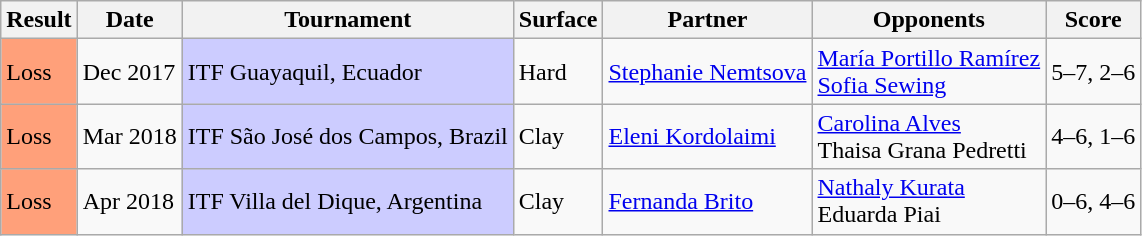<table class="sortable wikitable">
<tr>
<th>Result</th>
<th>Date</th>
<th>Tournament</th>
<th>Surface</th>
<th>Partner</th>
<th>Opponents</th>
<th class="unsortable">Score</th>
</tr>
<tr>
<td style="background:#ffa07a;">Loss</td>
<td>Dec 2017</td>
<td bgcolor=#ccf>ITF Guayaquil, Ecuador</td>
<td>Hard</td>
<td> <a href='#'>Stephanie Nemtsova</a></td>
<td> <a href='#'>María Portillo Ramírez</a> <br>  <a href='#'>Sofia Sewing</a></td>
<td>5–7, 2–6</td>
</tr>
<tr>
<td style="background:#ffa07a;">Loss</td>
<td>Mar 2018</td>
<td bgcolor=#ccf>ITF São José dos Campos, Brazil</td>
<td>Clay</td>
<td> <a href='#'>Eleni Kordolaimi</a></td>
<td> <a href='#'>Carolina Alves</a> <br>  Thaisa Grana Pedretti</td>
<td>4–6, 1–6</td>
</tr>
<tr>
<td style="background:#ffa07a;">Loss</td>
<td>Apr 2018</td>
<td bgcolor=#ccf>ITF Villa del Dique, Argentina</td>
<td>Clay</td>
<td> <a href='#'>Fernanda Brito</a></td>
<td> <a href='#'>Nathaly Kurata</a> <br>  Eduarda Piai</td>
<td>0–6, 4–6</td>
</tr>
</table>
